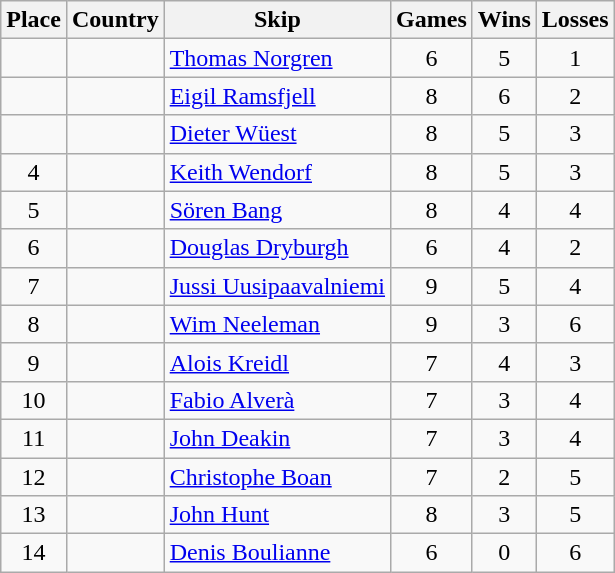<table class="wikitable" style="text-align:center">
<tr>
<th>Place</th>
<th>Country</th>
<th>Skip</th>
<th>Games</th>
<th>Wins</th>
<th>Losses</th>
</tr>
<tr>
<td></td>
<td align=left></td>
<td align=left><a href='#'>Thomas Norgren</a></td>
<td>6</td>
<td>5</td>
<td>1</td>
</tr>
<tr>
<td></td>
<td align=left></td>
<td align=left><a href='#'>Eigil Ramsfjell</a></td>
<td>8</td>
<td>6</td>
<td>2</td>
</tr>
<tr>
<td></td>
<td align=left></td>
<td align=left><a href='#'>Dieter Wüest</a></td>
<td>8</td>
<td>5</td>
<td>3</td>
</tr>
<tr>
<td>4</td>
<td align=left></td>
<td align=left><a href='#'>Keith Wendorf</a></td>
<td>8</td>
<td>5</td>
<td>3</td>
</tr>
<tr>
<td>5</td>
<td align=left></td>
<td align=left><a href='#'>Sören Bang</a></td>
<td>8</td>
<td>4</td>
<td>4</td>
</tr>
<tr>
<td>6</td>
<td align=left></td>
<td align=left><a href='#'>Douglas Dryburgh</a></td>
<td>6</td>
<td>4</td>
<td>2</td>
</tr>
<tr>
<td>7</td>
<td align=left></td>
<td align=left><a href='#'>Jussi Uusipaavalniemi</a></td>
<td>9</td>
<td>5</td>
<td>4</td>
</tr>
<tr>
<td>8</td>
<td align=left></td>
<td align=left><a href='#'>Wim Neeleman</a></td>
<td>9</td>
<td>3</td>
<td>6</td>
</tr>
<tr>
<td>9</td>
<td align=left></td>
<td align=left><a href='#'>Alois Kreidl</a></td>
<td>7</td>
<td>4</td>
<td>3</td>
</tr>
<tr>
<td>10</td>
<td align=left></td>
<td align=left><a href='#'>Fabio Alverà</a></td>
<td>7</td>
<td>3</td>
<td>4</td>
</tr>
<tr>
<td>11</td>
<td align=left></td>
<td align=left><a href='#'>John Deakin</a></td>
<td>7</td>
<td>3</td>
<td>4</td>
</tr>
<tr>
<td>12</td>
<td align=left></td>
<td align=left><a href='#'>Christophe Boan</a></td>
<td>7</td>
<td>2</td>
<td>5</td>
</tr>
<tr>
<td>13</td>
<td align=left></td>
<td align=left><a href='#'>John Hunt</a></td>
<td>8</td>
<td>3</td>
<td>5</td>
</tr>
<tr>
<td>14</td>
<td align=left></td>
<td align=left><a href='#'>Denis Boulianne</a></td>
<td>6</td>
<td>0</td>
<td>6</td>
</tr>
</table>
